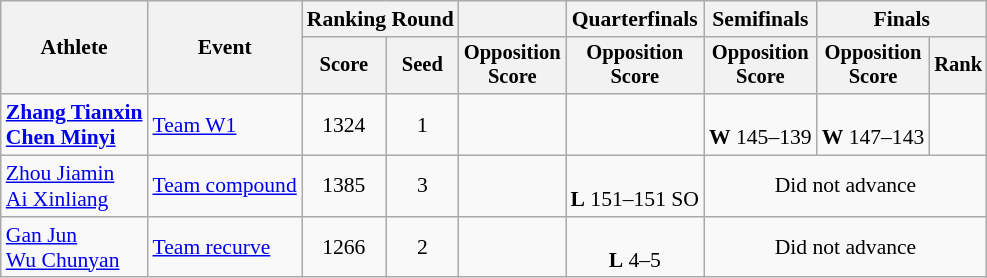<table class="wikitable" style="text-align: center; font-size:90%">
<tr>
<th rowspan="2">Athlete</th>
<th rowspan="2">Event</th>
<th colspan="2">Ranking Round</th>
<th></th>
<th>Quarterfinals</th>
<th>Semifinals</th>
<th colspan="2">Finals</th>
</tr>
<tr style="font-size:95%">
<th>Score</th>
<th>Seed</th>
<th>Opposition<br>Score</th>
<th>Opposition<br>Score</th>
<th>Opposition<br>Score</th>
<th>Opposition<br>Score</th>
<th>Rank</th>
</tr>
<tr>
<td align=left><strong><a href='#'>Zhang Tianxin</a> </strong> <br> <strong><a href='#'>Chen Minyi</a> </strong></td>
<td align=left><a href='#'>Team W1</a></td>
<td>1324</td>
<td>1</td>
<td></td>
<td></td>
<td><br><strong>W</strong> 145–139</td>
<td><br><strong>W</strong> 147–143</td>
<td></td>
</tr>
<tr>
<td align=left><a href='#'>Zhou Jiamin</a><br><a href='#'>Ai Xinliang</a></td>
<td align=left><a href='#'>Team compound</a></td>
<td>1385</td>
<td>3</td>
<td></td>
<td><br><strong>L</strong> 151–151 SO</td>
<td colspan=4>Did not advance</td>
</tr>
<tr>
<td align=left><a href='#'>Gan Jun</a><br><a href='#'>Wu Chunyan</a></td>
<td align=left><a href='#'>Team recurve</a></td>
<td>1266</td>
<td>2</td>
<td></td>
<td><br><strong>L</strong> 4–5</td>
<td colspan=4>Did not advance</td>
</tr>
</table>
